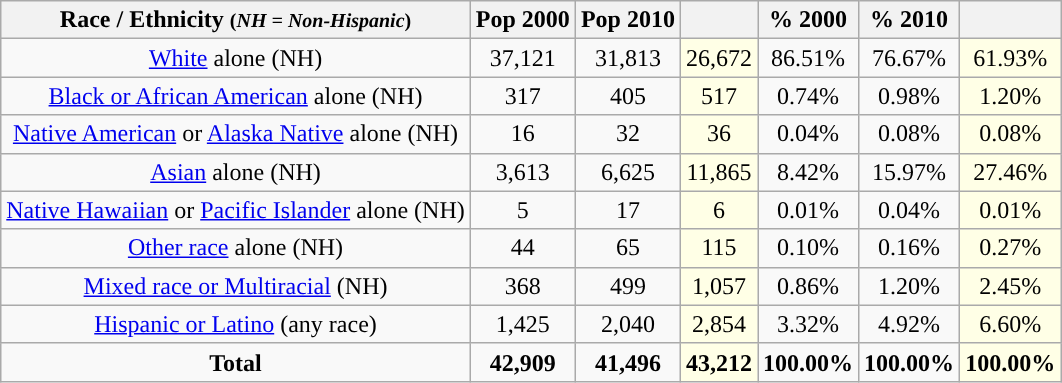<table class="wikitable" style="text-align:center;">
<tr>
<th>Race / Ethnicity <small>(<em>NH = Non-Hispanic</em>)</small></th>
<th>Pop 2000</th>
<th>Pop 2010</th>
<th></th>
<th>% 2000</th>
<th>% 2010</th>
<th></th>
</tr>
<tr>
<td><a href='#'>White</a> alone (NH)</td>
<td>37,121</td>
<td>31,813</td>
<td style='background: #ffffe6;'>26,672</td>
<td>86.51%</td>
<td>76.67%</td>
<td style='background: #ffffe6;'>61.93%</td>
</tr>
<tr>
<td><a href='#'>Black or African American</a> alone (NH)</td>
<td>317</td>
<td>405</td>
<td style='background: #ffffe6;'>517</td>
<td>0.74%</td>
<td>0.98%</td>
<td style='background: #ffffe6;'>1.20%</td>
</tr>
<tr>
<td><a href='#'>Native American</a> or <a href='#'>Alaska Native</a> alone (NH)</td>
<td>16</td>
<td>32</td>
<td style='background: #ffffe6;'>36</td>
<td>0.04%</td>
<td>0.08%</td>
<td style='background: #ffffe6;'>0.08%</td>
</tr>
<tr>
<td><a href='#'>Asian</a> alone (NH)</td>
<td>3,613</td>
<td>6,625</td>
<td style='background: #ffffe6;'>11,865</td>
<td>8.42%</td>
<td>15.97%</td>
<td style='background: #ffffe6;'>27.46%</td>
</tr>
<tr>
<td><a href='#'>Native Hawaiian</a> or <a href='#'>Pacific Islander</a> alone (NH)</td>
<td>5</td>
<td>17</td>
<td style='background: #ffffe6;'>6</td>
<td>0.01%</td>
<td>0.04%</td>
<td style='background: #ffffe6;'>0.01%</td>
</tr>
<tr>
<td><a href='#'>Other race</a> alone (NH)</td>
<td>44</td>
<td>65</td>
<td style='background: #ffffe6;'>115</td>
<td>0.10%</td>
<td>0.16%</td>
<td style='background: #ffffe6;'>0.27%</td>
</tr>
<tr>
<td><a href='#'>Mixed race or Multiracial</a> (NH)</td>
<td>368</td>
<td>499</td>
<td style='background: #ffffe6;'>1,057</td>
<td>0.86%</td>
<td>1.20%</td>
<td style='background: #ffffe6;'>2.45%</td>
</tr>
<tr>
<td><a href='#'>Hispanic or Latino</a> (any race)</td>
<td>1,425</td>
<td>2,040</td>
<td style='background: #ffffe6;'>2,854</td>
<td>3.32%</td>
<td>4.92%</td>
<td style='background: #ffffe6;'>6.60%</td>
</tr>
<tr>
<td><strong>Total</strong></td>
<td><strong>42,909</strong></td>
<td><strong>41,496</strong></td>
<td style='background: #ffffe6;'><strong>43,212</strong></td>
<td><strong>100.00%</strong></td>
<td><strong>100.00%</strong></td>
<td style='background: #ffffe6;'><strong>100.00%</strong></td>
</tr>
</table>
